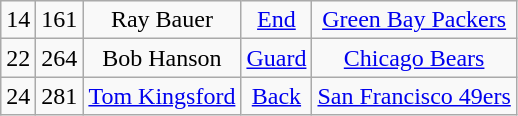<table class="wikitable" style="text-align:center">
<tr>
<td>14</td>
<td>161</td>
<td>Ray Bauer</td>
<td><a href='#'>End</a></td>
<td><a href='#'>Green Bay Packers</a></td>
</tr>
<tr>
<td>22</td>
<td>264</td>
<td>Bob Hanson</td>
<td><a href='#'>Guard</a></td>
<td><a href='#'>Chicago Bears</a></td>
</tr>
<tr>
<td>24</td>
<td>281</td>
<td><a href='#'>Tom Kingsford</a></td>
<td><a href='#'>Back</a></td>
<td><a href='#'>San Francisco 49ers</a></td>
</tr>
</table>
